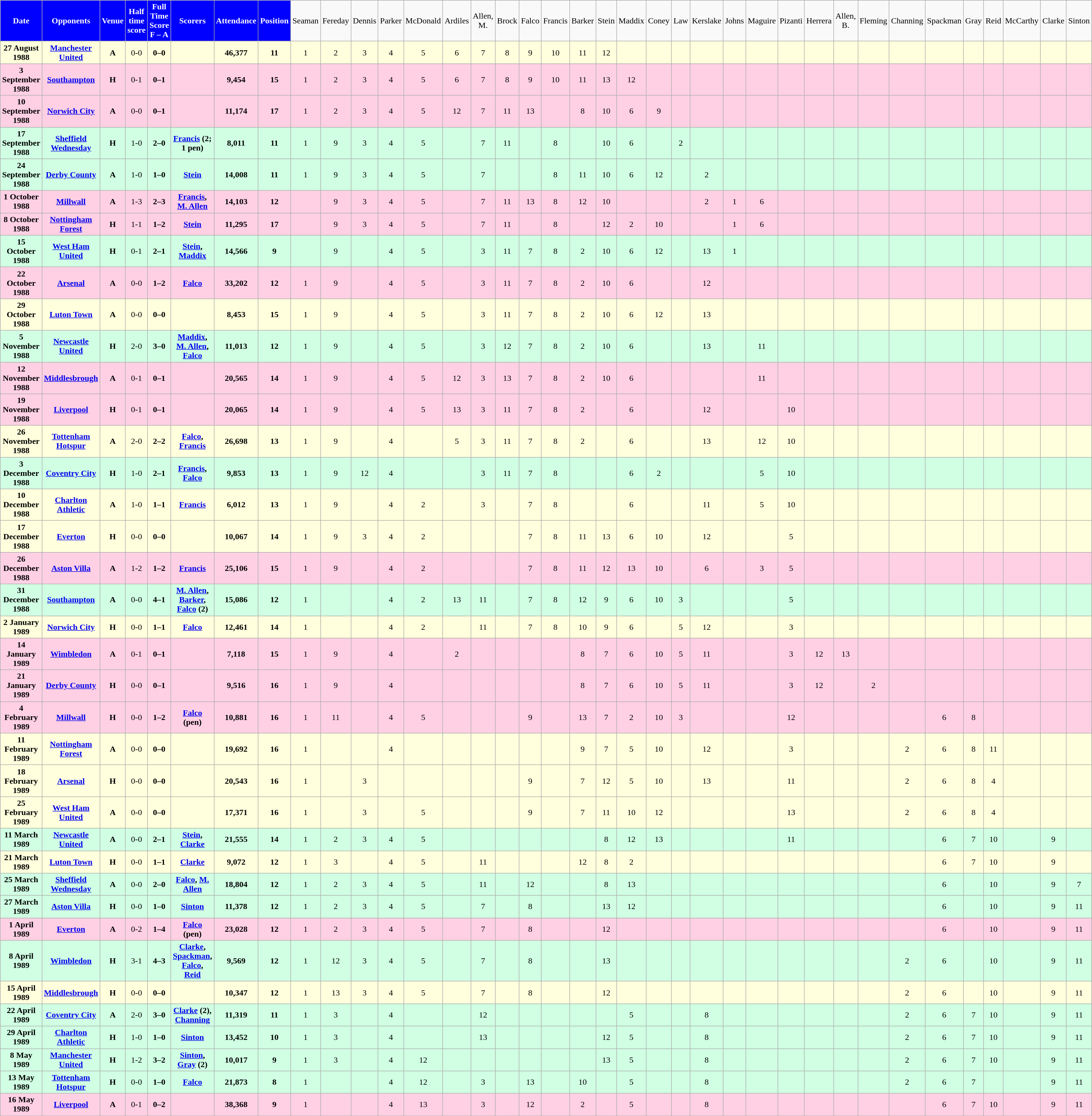<table class="wikitable sortable" style="font-size:100%; text-align:center">
<tr>
<th style="background:#0000FF; color:white; text-align:center;">Date</th>
<th style="background:#0000FF; color:white; text-align:center;">Opponents</th>
<th style="background:#0000FF; color:white; text-align:center;">Venue</th>
<th style="background:#0000FF; color:white; text-align:center;">Half time score</th>
<th style="background:#0000FF; color:white; text-align:center;">Full Time Score<br><strong>F – A</strong></th>
<th style="background:#0000FF; color:white; text-align:center;">Scorers</th>
<th style="background:#0000FF; color:white; text-align:center;">Attendance</th>
<th style="background:#0000FF; color:white; text-align:center;">Position</th>
<td>Seaman</td>
<td>Fereday</td>
<td>Dennis</td>
<td>Parker</td>
<td>McDonald</td>
<td>Ardiles</td>
<td>Allen, M.</td>
<td>Brock</td>
<td>Falco</td>
<td>Francis</td>
<td>Barker</td>
<td>Stein</td>
<td>Maddix</td>
<td>Coney</td>
<td>Law</td>
<td>Kerslake</td>
<td>Johns</td>
<td>Maguire</td>
<td>Pizanti</td>
<td>Herrera</td>
<td>Allen, B.</td>
<td>Fleming</td>
<td>Channing</td>
<td>Spackman</td>
<td>Gray</td>
<td>Reid</td>
<td>McCarthy</td>
<td>Clarke</td>
<td>Sinton</td>
</tr>
<tr style="background-color: #ffffdd;">
<td><strong>27 August 1988</strong></td>
<td><a href='#'><strong>Manchester United</strong></a></td>
<td><strong>A</strong></td>
<td>0-0</td>
<td><strong>0–0</strong></td>
<td></td>
<td><strong>46,377</strong></td>
<td><strong>11</strong></td>
<td>1</td>
<td>2</td>
<td>3</td>
<td>4</td>
<td>5</td>
<td>6</td>
<td>7</td>
<td>8</td>
<td>9</td>
<td>10</td>
<td>11</td>
<td>12</td>
<td></td>
<td></td>
<td></td>
<td></td>
<td></td>
<td></td>
<td></td>
<td></td>
<td></td>
<td></td>
<td></td>
<td></td>
<td></td>
<td></td>
<td></td>
<td></td>
<td></td>
</tr>
<tr style="background-color: #ffd0e3;">
<td><strong>3 September 1988</strong></td>
<td><a href='#'><strong>Southampton</strong></a></td>
<td><strong>H</strong></td>
<td>0-1</td>
<td><strong>0–1</strong></td>
<td></td>
<td><strong>9,454</strong></td>
<td><strong>15</strong></td>
<td>1</td>
<td>2</td>
<td>3</td>
<td>4</td>
<td>5</td>
<td>6</td>
<td>7</td>
<td>8</td>
<td>9</td>
<td>10</td>
<td>11</td>
<td>13</td>
<td>12</td>
<td></td>
<td></td>
<td></td>
<td></td>
<td></td>
<td></td>
<td></td>
<td></td>
<td></td>
<td></td>
<td></td>
<td></td>
<td></td>
<td></td>
<td></td>
<td></td>
</tr>
<tr style="background-color: #ffd0e3;">
<td><strong>10 September 1988</strong></td>
<td><a href='#'><strong>Norwich City</strong></a></td>
<td><strong>A</strong></td>
<td>0-0</td>
<td><strong>0–1</strong></td>
<td></td>
<td><strong>11,174</strong></td>
<td><strong>17</strong></td>
<td>1</td>
<td>2</td>
<td>3</td>
<td>4</td>
<td>5</td>
<td>12</td>
<td>7</td>
<td>11</td>
<td>13</td>
<td></td>
<td>8</td>
<td>10</td>
<td>6</td>
<td>9</td>
<td></td>
<td></td>
<td></td>
<td></td>
<td></td>
<td></td>
<td></td>
<td></td>
<td></td>
<td></td>
<td></td>
<td></td>
<td></td>
<td></td>
<td></td>
</tr>
<tr style="background-color: #d0ffe3;">
<td><strong>17 September 1988</strong></td>
<td><a href='#'><strong>Sheffield Wednesday</strong></a></td>
<td><strong>H</strong></td>
<td>1-0</td>
<td><strong>2–0</strong></td>
<td><strong><a href='#'>Francis</a> (2; 1 pen)</strong></td>
<td><strong>8,011</strong></td>
<td><strong>11</strong></td>
<td>1</td>
<td>9</td>
<td>3</td>
<td>4</td>
<td>5</td>
<td></td>
<td>7</td>
<td>11</td>
<td></td>
<td>8</td>
<td></td>
<td>10</td>
<td>6</td>
<td></td>
<td>2</td>
<td></td>
<td></td>
<td></td>
<td></td>
<td></td>
<td></td>
<td></td>
<td></td>
<td></td>
<td></td>
<td></td>
<td></td>
<td></td>
<td></td>
</tr>
<tr style="background-color: #d0ffe3;">
<td><strong>24 September 1988</strong></td>
<td><a href='#'><strong>Derby County</strong></a></td>
<td><strong>A</strong></td>
<td>1-0</td>
<td><strong>1–0</strong></td>
<td><a href='#'><strong>Stein</strong></a></td>
<td><strong>14,008</strong></td>
<td><strong>11</strong></td>
<td>1</td>
<td>9</td>
<td>3</td>
<td>4</td>
<td>5</td>
<td></td>
<td>7</td>
<td></td>
<td></td>
<td>8</td>
<td>11</td>
<td>10</td>
<td>6</td>
<td>12</td>
<td></td>
<td>2</td>
<td></td>
<td></td>
<td></td>
<td></td>
<td></td>
<td></td>
<td></td>
<td></td>
<td></td>
<td></td>
<td></td>
<td></td>
<td></td>
</tr>
<tr style="background-color: #ffd0e3;">
<td><strong>1 October 1988</strong></td>
<td><a href='#'><strong>Millwall</strong></a></td>
<td><strong>A</strong></td>
<td>1-3</td>
<td><strong>2–3</strong></td>
<td><strong><a href='#'>Francis</a>, <a href='#'>M. Allen</a></strong></td>
<td><strong>14,103</strong></td>
<td><strong>12</strong></td>
<td></td>
<td>9</td>
<td>3</td>
<td>4</td>
<td>5</td>
<td></td>
<td>7</td>
<td>11</td>
<td>13</td>
<td>8</td>
<td>12</td>
<td>10</td>
<td></td>
<td></td>
<td></td>
<td>2</td>
<td>1</td>
<td>6</td>
<td></td>
<td></td>
<td></td>
<td></td>
<td></td>
<td></td>
<td></td>
<td></td>
<td></td>
<td></td>
<td></td>
</tr>
<tr style="background-color: #ffd0e3;">
<td><strong>8 October 1988</strong></td>
<td><a href='#'><strong>Nottingham Forest</strong></a></td>
<td><strong>H</strong></td>
<td>1-1</td>
<td><strong>1–2</strong></td>
<td><a href='#'><strong>Stein</strong></a></td>
<td><strong>11,295</strong></td>
<td><strong>17</strong></td>
<td></td>
<td>9</td>
<td>3</td>
<td>4</td>
<td>5</td>
<td></td>
<td>7</td>
<td>11</td>
<td></td>
<td>8</td>
<td></td>
<td>12</td>
<td>2</td>
<td>10</td>
<td></td>
<td></td>
<td>1</td>
<td>6</td>
<td></td>
<td></td>
<td></td>
<td></td>
<td></td>
<td></td>
<td></td>
<td></td>
<td></td>
<td></td>
<td></td>
</tr>
<tr style="background-color: #d0ffe3;">
<td><strong>15 October 1988</strong></td>
<td><a href='#'><strong>West Ham United</strong></a></td>
<td><strong>H</strong></td>
<td>0-1</td>
<td><strong>2–1</strong></td>
<td><strong><a href='#'>Stein</a>, <a href='#'>Maddix</a></strong></td>
<td><strong>14,566</strong></td>
<td><strong>9</strong></td>
<td></td>
<td>9</td>
<td></td>
<td>4</td>
<td>5</td>
<td></td>
<td>3</td>
<td>11</td>
<td>7</td>
<td>8</td>
<td>2</td>
<td>10</td>
<td>6</td>
<td>12</td>
<td></td>
<td>13</td>
<td>1</td>
<td></td>
<td></td>
<td></td>
<td></td>
<td></td>
<td></td>
<td></td>
<td></td>
<td></td>
<td></td>
<td></td>
<td></td>
</tr>
<tr style="background-color: #ffd0e3;">
<td><strong>22 October 1988</strong></td>
<td><a href='#'><strong>Arsenal</strong></a></td>
<td><strong>A</strong></td>
<td>0-0</td>
<td><strong>1–2</strong></td>
<td><a href='#'><strong>Falco</strong></a></td>
<td><strong>33,202</strong></td>
<td><strong>12</strong></td>
<td>1</td>
<td>9</td>
<td></td>
<td>4</td>
<td>5</td>
<td></td>
<td>3</td>
<td>11</td>
<td>7</td>
<td>8</td>
<td>2</td>
<td>10</td>
<td>6</td>
<td></td>
<td></td>
<td>12</td>
<td></td>
<td></td>
<td></td>
<td></td>
<td></td>
<td></td>
<td></td>
<td></td>
<td></td>
<td></td>
<td></td>
<td></td>
<td></td>
</tr>
<tr style="background-color: #ffffdd;">
<td><strong>29 October 1988</strong></td>
<td><a href='#'><strong>Luton Town</strong></a></td>
<td><strong>A</strong></td>
<td>0-0</td>
<td><strong>0–0</strong></td>
<td></td>
<td><strong>8,453</strong></td>
<td><strong>15</strong></td>
<td>1</td>
<td>9</td>
<td></td>
<td>4</td>
<td>5</td>
<td></td>
<td>3</td>
<td>11</td>
<td>7</td>
<td>8</td>
<td>2</td>
<td>10</td>
<td>6</td>
<td>12</td>
<td></td>
<td>13</td>
<td></td>
<td></td>
<td></td>
<td></td>
<td></td>
<td></td>
<td></td>
<td></td>
<td></td>
<td></td>
<td></td>
<td></td>
<td></td>
</tr>
<tr style="background-color: #d0ffe3;">
<td><strong>5 November 1988</strong></td>
<td><a href='#'><strong>Newcastle United</strong></a></td>
<td><strong>H</strong></td>
<td>2-0</td>
<td><strong>3–0</strong></td>
<td><strong><a href='#'>Maddix</a>, <a href='#'>M. Allen</a>, <a href='#'>Falco</a></strong></td>
<td><strong>11,013</strong></td>
<td><strong>12</strong></td>
<td>1</td>
<td>9</td>
<td></td>
<td>4</td>
<td>5</td>
<td></td>
<td>3</td>
<td>12</td>
<td>7</td>
<td>8</td>
<td>2</td>
<td>10</td>
<td>6</td>
<td></td>
<td></td>
<td>13</td>
<td></td>
<td>11</td>
<td></td>
<td></td>
<td></td>
<td></td>
<td></td>
<td></td>
<td></td>
<td></td>
<td></td>
<td></td>
<td></td>
</tr>
<tr style="background-color: #ffd0e3;">
<td><strong>12 November 1988</strong></td>
<td><a href='#'><strong>Middlesbrough</strong></a></td>
<td><strong>A</strong></td>
<td>0-1</td>
<td><strong>0–1</strong></td>
<td></td>
<td><strong>20,565</strong></td>
<td><strong>14</strong></td>
<td>1</td>
<td>9</td>
<td></td>
<td>4</td>
<td>5</td>
<td>12</td>
<td>3</td>
<td>13</td>
<td>7</td>
<td>8</td>
<td>2</td>
<td>10</td>
<td>6</td>
<td></td>
<td></td>
<td></td>
<td></td>
<td>11</td>
<td></td>
<td></td>
<td></td>
<td></td>
<td></td>
<td></td>
<td></td>
<td></td>
<td></td>
<td></td>
<td></td>
</tr>
<tr style="background-color: #ffd0e3;">
<td><strong>19 November 1988</strong></td>
<td><a href='#'><strong>Liverpool</strong></a></td>
<td><strong>H</strong></td>
<td>0-1</td>
<td><strong>0–1</strong></td>
<td></td>
<td><strong>20,065</strong></td>
<td><strong>14</strong></td>
<td>1</td>
<td>9</td>
<td></td>
<td>4</td>
<td>5</td>
<td>13</td>
<td>3</td>
<td>11</td>
<td>7</td>
<td>8</td>
<td>2</td>
<td></td>
<td>6</td>
<td></td>
<td></td>
<td>12</td>
<td></td>
<td></td>
<td>10</td>
<td></td>
<td></td>
<td></td>
<td></td>
<td></td>
<td></td>
<td></td>
<td></td>
<td></td>
<td></td>
</tr>
<tr style="background-color: #ffffdd;">
<td><strong>26 November 1988</strong></td>
<td><a href='#'><strong>Tottenham Hotspur</strong></a></td>
<td><strong>A</strong></td>
<td>2-0</td>
<td><strong>2–2</strong></td>
<td><strong><a href='#'>Falco</a>, <a href='#'>Francis</a></strong></td>
<td><strong>26,698</strong></td>
<td><strong>13</strong></td>
<td>1</td>
<td>9</td>
<td></td>
<td>4</td>
<td></td>
<td>5</td>
<td>3</td>
<td>11</td>
<td>7</td>
<td>8</td>
<td>2</td>
<td></td>
<td>6</td>
<td></td>
<td></td>
<td>13</td>
<td></td>
<td>12</td>
<td>10</td>
<td></td>
<td></td>
<td></td>
<td></td>
<td></td>
<td></td>
<td></td>
<td></td>
<td></td>
<td></td>
</tr>
<tr style="background-color: #d0ffe3;">
<td><strong>3 December 1988</strong></td>
<td><a href='#'><strong>Coventry City</strong></a></td>
<td><strong>H</strong></td>
<td>1-0</td>
<td><strong>2–1</strong></td>
<td><strong><a href='#'>Francis</a>, <a href='#'>Falco</a></strong></td>
<td><strong>9,853</strong></td>
<td><strong>13</strong></td>
<td>1</td>
<td>9</td>
<td>12</td>
<td>4</td>
<td></td>
<td></td>
<td>3</td>
<td>11</td>
<td>7</td>
<td>8</td>
<td></td>
<td></td>
<td>6</td>
<td>2</td>
<td></td>
<td></td>
<td></td>
<td>5</td>
<td>10</td>
<td></td>
<td></td>
<td></td>
<td></td>
<td></td>
<td></td>
<td></td>
<td></td>
<td></td>
<td></td>
</tr>
<tr style="background-color: #ffffdd;">
<td><strong>10 December 1988</strong></td>
<td><a href='#'><strong>Charlton Athletic</strong></a></td>
<td><strong>A</strong></td>
<td>1-0</td>
<td><strong>1–1</strong></td>
<td><a href='#'><strong>Francis</strong></a></td>
<td><strong>6,012</strong></td>
<td><strong>13</strong></td>
<td>1</td>
<td>9</td>
<td></td>
<td>4</td>
<td>2</td>
<td></td>
<td>3</td>
<td></td>
<td>7</td>
<td>8</td>
<td></td>
<td></td>
<td>6</td>
<td></td>
<td></td>
<td>11</td>
<td></td>
<td>5</td>
<td>10</td>
<td></td>
<td></td>
<td></td>
<td></td>
<td></td>
<td></td>
<td></td>
<td></td>
<td></td>
<td></td>
</tr>
<tr style="background-color: #ffffdd;">
<td><strong>17 December 1988</strong></td>
<td><a href='#'><strong>Everton</strong></a></td>
<td><strong>H</strong></td>
<td>0-0</td>
<td><strong>0–0</strong></td>
<td></td>
<td><strong>10,067</strong></td>
<td><strong>14</strong></td>
<td>1</td>
<td>9</td>
<td>3</td>
<td>4</td>
<td>2</td>
<td></td>
<td></td>
<td></td>
<td>7</td>
<td>8</td>
<td>11</td>
<td>13</td>
<td>6</td>
<td>10</td>
<td></td>
<td>12</td>
<td></td>
<td></td>
<td>5</td>
<td></td>
<td></td>
<td></td>
<td></td>
<td></td>
<td></td>
<td></td>
<td></td>
<td></td>
<td></td>
</tr>
<tr style="background-color: #ffd0e3;">
<td><strong>26 December 1988</strong></td>
<td><a href='#'><strong>Aston Villa</strong></a></td>
<td><strong>A</strong></td>
<td>1-2</td>
<td><strong>1–2</strong></td>
<td><a href='#'><strong>Francis</strong></a></td>
<td><strong>25,106</strong></td>
<td><strong>15</strong></td>
<td>1</td>
<td>9</td>
<td></td>
<td>4</td>
<td>2</td>
<td></td>
<td></td>
<td></td>
<td>7</td>
<td>8</td>
<td>11</td>
<td>12</td>
<td>13</td>
<td>10</td>
<td></td>
<td>6</td>
<td></td>
<td>3</td>
<td>5</td>
<td></td>
<td></td>
<td></td>
<td></td>
<td></td>
<td></td>
<td></td>
<td></td>
<td></td>
<td></td>
</tr>
<tr style="background-color: #d0ffe3;">
<td><strong>31 December 1988</strong></td>
<td><a href='#'><strong>Southampton</strong></a></td>
<td><strong>A</strong></td>
<td>0-0</td>
<td><strong>4–1</strong></td>
<td><strong><a href='#'>M. Allen</a>, <a href='#'>Barker</a>, <a href='#'>Falco</a> (2)</strong></td>
<td><strong>15,086</strong></td>
<td><strong>12</strong></td>
<td>1</td>
<td></td>
<td></td>
<td>4</td>
<td>2</td>
<td>13</td>
<td>11</td>
<td></td>
<td>7</td>
<td>8</td>
<td>12</td>
<td>9</td>
<td>6</td>
<td>10</td>
<td>3</td>
<td></td>
<td></td>
<td></td>
<td>5</td>
<td></td>
<td></td>
<td></td>
<td></td>
<td></td>
<td></td>
<td></td>
<td></td>
<td></td>
<td></td>
</tr>
<tr style="background-color: #ffffdd;">
<td><strong>2 January 1989</strong></td>
<td><a href='#'><strong>Norwich City</strong></a></td>
<td><strong>H</strong></td>
<td>0-0</td>
<td><strong>1–1</strong></td>
<td><a href='#'><strong>Falco</strong></a></td>
<td><strong>12,461</strong></td>
<td><strong>14</strong></td>
<td>1</td>
<td></td>
<td></td>
<td>4</td>
<td>2</td>
<td></td>
<td>11</td>
<td></td>
<td>7</td>
<td>8</td>
<td>10</td>
<td>9</td>
<td>6</td>
<td></td>
<td>5</td>
<td>12</td>
<td></td>
<td></td>
<td>3</td>
<td></td>
<td></td>
<td></td>
<td></td>
<td></td>
<td></td>
<td></td>
<td></td>
<td></td>
<td></td>
</tr>
<tr style="background-color: #ffd0e3;">
<td><strong>14 January 1989</strong></td>
<td><a href='#'><strong>Wimbledon</strong></a></td>
<td><strong>A</strong></td>
<td>0-1</td>
<td><strong>0–1</strong></td>
<td></td>
<td><strong>7,118</strong></td>
<td><strong>15</strong></td>
<td>1</td>
<td>9</td>
<td></td>
<td>4</td>
<td></td>
<td>2</td>
<td></td>
<td></td>
<td></td>
<td></td>
<td>8</td>
<td>7</td>
<td>6</td>
<td>10</td>
<td>5</td>
<td>11</td>
<td></td>
<td></td>
<td>3</td>
<td>12</td>
<td>13</td>
<td></td>
<td></td>
<td></td>
<td></td>
<td></td>
<td></td>
<td></td>
<td></td>
</tr>
<tr style="background-color: #ffd0e3;">
<td><strong>21 January 1989</strong></td>
<td><a href='#'><strong>Derby County</strong></a></td>
<td><strong>H</strong></td>
<td>0-0</td>
<td><strong>0–1</strong></td>
<td></td>
<td><strong>9,516</strong></td>
<td><strong>16</strong></td>
<td>1</td>
<td>9</td>
<td></td>
<td>4</td>
<td></td>
<td></td>
<td></td>
<td></td>
<td></td>
<td></td>
<td>8</td>
<td>7</td>
<td>6</td>
<td>10</td>
<td>5</td>
<td>11</td>
<td></td>
<td></td>
<td>3</td>
<td>12</td>
<td></td>
<td>2</td>
<td></td>
<td></td>
<td></td>
<td></td>
<td></td>
<td></td>
<td></td>
</tr>
<tr style="background-color: #ffd0e3;">
<td><strong>4 February 1989</strong></td>
<td><a href='#'><strong>Millwall</strong></a></td>
<td><strong>H</strong></td>
<td>0-0</td>
<td><strong>1–2</strong></td>
<td><strong><a href='#'>Falco</a> (pen)</strong></td>
<td><strong>10,881</strong></td>
<td><strong>16</strong></td>
<td>1</td>
<td>11</td>
<td></td>
<td>4</td>
<td>5</td>
<td></td>
<td></td>
<td></td>
<td>9</td>
<td></td>
<td>13</td>
<td>7</td>
<td>2</td>
<td>10</td>
<td>3</td>
<td></td>
<td></td>
<td></td>
<td>12</td>
<td></td>
<td></td>
<td></td>
<td></td>
<td>6</td>
<td>8</td>
<td></td>
<td></td>
<td></td>
<td></td>
</tr>
<tr style="background-color: #ffffdd;">
<td><strong>11 February 1989</strong></td>
<td><a href='#'><strong>Nottingham Forest</strong></a></td>
<td><strong>A</strong></td>
<td>0-0</td>
<td><strong>0–0</strong></td>
<td></td>
<td><strong>19,692</strong></td>
<td><strong>16</strong></td>
<td>1</td>
<td></td>
<td></td>
<td>4</td>
<td></td>
<td></td>
<td></td>
<td></td>
<td></td>
<td></td>
<td>9</td>
<td>7</td>
<td>5</td>
<td>10</td>
<td></td>
<td>12</td>
<td></td>
<td></td>
<td>3</td>
<td></td>
<td></td>
<td></td>
<td>2</td>
<td>6</td>
<td>8</td>
<td>11</td>
<td></td>
<td></td>
<td></td>
</tr>
<tr style="background-color: #ffffdd;">
<td><strong>18 February 1989</strong></td>
<td><a href='#'><strong>Arsenal</strong></a></td>
<td><strong>H</strong></td>
<td>0-0</td>
<td><strong>0–0</strong></td>
<td></td>
<td><strong>20,543</strong></td>
<td><strong>16</strong></td>
<td>1</td>
<td></td>
<td>3</td>
<td></td>
<td></td>
<td></td>
<td></td>
<td></td>
<td>9</td>
<td></td>
<td>7</td>
<td>12</td>
<td>5</td>
<td>10</td>
<td></td>
<td>13</td>
<td></td>
<td></td>
<td>11</td>
<td></td>
<td></td>
<td></td>
<td>2</td>
<td>6</td>
<td>8</td>
<td>4</td>
<td></td>
<td></td>
<td></td>
</tr>
<tr style="background-color: #ffffdd;">
<td><strong>25 February 1989</strong></td>
<td><a href='#'><strong>West Ham United</strong></a></td>
<td><strong>A</strong></td>
<td>0-0</td>
<td><strong>0–0</strong></td>
<td></td>
<td><strong>17,371</strong></td>
<td><strong>16</strong></td>
<td>1</td>
<td></td>
<td>3</td>
<td></td>
<td>5</td>
<td></td>
<td></td>
<td></td>
<td>9</td>
<td></td>
<td>7</td>
<td>11</td>
<td>10</td>
<td>12</td>
<td></td>
<td></td>
<td></td>
<td></td>
<td>13</td>
<td></td>
<td></td>
<td></td>
<td>2</td>
<td>6</td>
<td>8</td>
<td>4</td>
<td></td>
<td></td>
<td></td>
</tr>
<tr style="background-color: #d0ffe3;">
<td><strong>11 March 1989</strong></td>
<td><a href='#'><strong>Newcastle United</strong></a></td>
<td><strong>A</strong></td>
<td>0-0</td>
<td><strong>2–1</strong></td>
<td><strong><a href='#'>Stein</a>, <a href='#'>Clarke</a></strong></td>
<td><strong>21,555</strong></td>
<td><strong>14</strong></td>
<td>1</td>
<td>2</td>
<td>3</td>
<td>4</td>
<td>5</td>
<td></td>
<td></td>
<td></td>
<td></td>
<td></td>
<td></td>
<td>8</td>
<td>12</td>
<td>13</td>
<td></td>
<td></td>
<td></td>
<td></td>
<td>11</td>
<td></td>
<td></td>
<td></td>
<td></td>
<td>6</td>
<td>7</td>
<td>10</td>
<td></td>
<td>9</td>
<td></td>
</tr>
<tr style="background-color: #ffffdd;">
<td><strong>21 March 1989</strong></td>
<td><a href='#'><strong>Luton Town</strong></a></td>
<td><strong>H</strong></td>
<td>0-0</td>
<td><strong>1–1</strong></td>
<td><a href='#'><strong>Clarke</strong></a></td>
<td><strong>9,072</strong></td>
<td><strong>12</strong></td>
<td>1</td>
<td>3</td>
<td></td>
<td>4</td>
<td>5</td>
<td></td>
<td>11</td>
<td></td>
<td></td>
<td></td>
<td>12</td>
<td>8</td>
<td>2</td>
<td></td>
<td></td>
<td></td>
<td></td>
<td></td>
<td></td>
<td></td>
<td></td>
<td></td>
<td></td>
<td>6</td>
<td>7</td>
<td>10</td>
<td></td>
<td>9</td>
<td></td>
</tr>
<tr style="background-color: #d0ffe3;">
<td><strong>25 March 1989</strong></td>
<td><a href='#'><strong>Sheffield Wednesday</strong></a></td>
<td><strong>A</strong></td>
<td>0-0</td>
<td><strong>2–0</strong></td>
<td><strong><a href='#'>Falco</a>, <a href='#'>M. Allen</a></strong></td>
<td><strong>18,804</strong></td>
<td><strong>12</strong></td>
<td>1</td>
<td>2</td>
<td>3</td>
<td>4</td>
<td>5</td>
<td></td>
<td>11</td>
<td></td>
<td>12</td>
<td></td>
<td></td>
<td>8</td>
<td>13</td>
<td></td>
<td></td>
<td></td>
<td></td>
<td></td>
<td></td>
<td></td>
<td></td>
<td></td>
<td></td>
<td>6</td>
<td></td>
<td>10</td>
<td></td>
<td>9</td>
<td>7</td>
</tr>
<tr style="background-color: #d0ffe3;">
<td><strong>27 March 1989</strong></td>
<td><a href='#'><strong>Aston Villa</strong></a></td>
<td><strong>H</strong></td>
<td>0-0</td>
<td><strong>1–0</strong></td>
<td><a href='#'><strong>Sinton</strong></a></td>
<td><strong>11,378</strong></td>
<td><strong>12</strong></td>
<td>1</td>
<td>2</td>
<td>3</td>
<td>4</td>
<td>5</td>
<td></td>
<td>7</td>
<td></td>
<td>8</td>
<td></td>
<td></td>
<td>13</td>
<td>12</td>
<td></td>
<td></td>
<td></td>
<td></td>
<td></td>
<td></td>
<td></td>
<td></td>
<td></td>
<td></td>
<td>6</td>
<td></td>
<td>10</td>
<td></td>
<td>9</td>
<td>11</td>
</tr>
<tr style="background-color: #ffd0e3;">
<td><strong>1 April 1989</strong></td>
<td><a href='#'><strong>Everton</strong></a></td>
<td><strong>A</strong></td>
<td>0-2</td>
<td><strong>1–4</strong></td>
<td><strong><a href='#'>Falco</a> (pen)</strong></td>
<td><strong>23,028</strong></td>
<td><strong>12</strong></td>
<td>1</td>
<td>2</td>
<td>3</td>
<td>4</td>
<td>5</td>
<td></td>
<td>7</td>
<td></td>
<td>8</td>
<td></td>
<td></td>
<td>12</td>
<td></td>
<td></td>
<td></td>
<td></td>
<td></td>
<td></td>
<td></td>
<td></td>
<td></td>
<td></td>
<td></td>
<td>6</td>
<td></td>
<td>10</td>
<td></td>
<td>9</td>
<td>11</td>
</tr>
<tr style="background-color: #d0ffe3;">
<td><strong>8 April 1989</strong></td>
<td><a href='#'><strong>Wimbledon</strong></a></td>
<td><strong>H</strong></td>
<td>3-1</td>
<td><strong>4–3</strong></td>
<td><strong><a href='#'>Clarke</a>, <a href='#'>Spackman</a>, <a href='#'>Falco</a>, <a href='#'>Reid</a></strong></td>
<td><strong>9,569</strong></td>
<td><strong>12</strong></td>
<td>1</td>
<td>12</td>
<td>3</td>
<td>4</td>
<td>5</td>
<td></td>
<td>7</td>
<td></td>
<td>8</td>
<td></td>
<td></td>
<td>13</td>
<td></td>
<td></td>
<td></td>
<td></td>
<td></td>
<td></td>
<td></td>
<td></td>
<td></td>
<td></td>
<td>2</td>
<td>6</td>
<td></td>
<td>10</td>
<td></td>
<td>9</td>
<td>11</td>
</tr>
<tr style="background-color: #ffffdd;">
<td><strong>15 April 1989</strong></td>
<td><a href='#'><strong>Middlesbrough</strong></a></td>
<td><strong>H</strong></td>
<td>0-0</td>
<td><strong>0–0</strong></td>
<td></td>
<td><strong>10,347</strong></td>
<td><strong>12</strong></td>
<td>1</td>
<td>13</td>
<td>3</td>
<td>4</td>
<td>5</td>
<td></td>
<td>7</td>
<td></td>
<td>8</td>
<td></td>
<td></td>
<td>12</td>
<td></td>
<td></td>
<td></td>
<td></td>
<td></td>
<td></td>
<td></td>
<td></td>
<td></td>
<td></td>
<td>2</td>
<td>6</td>
<td></td>
<td>10</td>
<td></td>
<td>9</td>
<td>11</td>
</tr>
<tr style="background-color: #d0ffe3;">
<td><strong>22 April 1989</strong></td>
<td><a href='#'><strong>Coventry City</strong></a></td>
<td><strong>A</strong></td>
<td>2-0</td>
<td><strong>3–0</strong></td>
<td><strong><a href='#'>Clarke</a> (2), <a href='#'>Channing</a></strong></td>
<td><strong>11,319</strong></td>
<td><strong>11</strong></td>
<td>1</td>
<td>3</td>
<td></td>
<td>4</td>
<td></td>
<td></td>
<td>12</td>
<td></td>
<td></td>
<td></td>
<td></td>
<td></td>
<td>5</td>
<td></td>
<td></td>
<td>8</td>
<td></td>
<td></td>
<td></td>
<td></td>
<td></td>
<td></td>
<td>2</td>
<td>6</td>
<td>7</td>
<td>10</td>
<td></td>
<td>9</td>
<td>11</td>
</tr>
<tr style="background-color: #d0ffe3;">
<td><strong>29 April 1989</strong></td>
<td><a href='#'><strong>Charlton Athletic</strong></a></td>
<td><strong>H</strong></td>
<td>1-0</td>
<td><strong>1–0</strong></td>
<td><a href='#'><strong>Sinton</strong></a></td>
<td><strong>13,452</strong></td>
<td><strong>10</strong></td>
<td>1</td>
<td>3</td>
<td></td>
<td>4</td>
<td></td>
<td></td>
<td>13</td>
<td></td>
<td></td>
<td></td>
<td></td>
<td>12</td>
<td>5</td>
<td></td>
<td></td>
<td>8</td>
<td></td>
<td></td>
<td></td>
<td></td>
<td></td>
<td></td>
<td>2</td>
<td>6</td>
<td>7</td>
<td>10</td>
<td></td>
<td>9</td>
<td>11</td>
</tr>
<tr style="background-color: #d0ffe3;">
<td><strong>8 May 1989</strong></td>
<td><a href='#'><strong>Manchester United</strong></a></td>
<td><strong>H</strong></td>
<td>1-2</td>
<td><strong>3–2</strong></td>
<td><strong><a href='#'>Sinton</a>, <a href='#'>Gray</a> (2)</strong></td>
<td><strong>10,017</strong></td>
<td><strong>9</strong></td>
<td>1</td>
<td>3</td>
<td></td>
<td>4</td>
<td>12</td>
<td></td>
<td></td>
<td></td>
<td></td>
<td></td>
<td></td>
<td>13</td>
<td>5</td>
<td></td>
<td></td>
<td>8</td>
<td></td>
<td></td>
<td></td>
<td></td>
<td></td>
<td></td>
<td>2</td>
<td>6</td>
<td>7</td>
<td>10</td>
<td></td>
<td>9</td>
<td>11</td>
</tr>
<tr style="background-color: #d0ffe3;">
<td><strong>13 May 1989</strong></td>
<td><a href='#'><strong>Tottenham Hotspur</strong></a></td>
<td><strong>H</strong></td>
<td>0-0</td>
<td><strong>1–0</strong></td>
<td><a href='#'><strong>Falco</strong></a></td>
<td><strong>21,873</strong></td>
<td><strong>8</strong></td>
<td>1</td>
<td></td>
<td></td>
<td>4</td>
<td>12</td>
<td></td>
<td>3</td>
<td></td>
<td>13</td>
<td></td>
<td>10</td>
<td></td>
<td>5</td>
<td></td>
<td></td>
<td>8</td>
<td></td>
<td></td>
<td></td>
<td></td>
<td></td>
<td></td>
<td>2</td>
<td>6</td>
<td>7</td>
<td></td>
<td></td>
<td>9</td>
<td>11</td>
</tr>
<tr style="background-color: #ffd0e3;">
<td><strong>16 May 1989</strong></td>
<td><a href='#'><strong>Liverpool</strong></a></td>
<td><strong>A</strong></td>
<td>0-1</td>
<td><strong>0–2</strong></td>
<td></td>
<td><strong>38,368</strong></td>
<td><strong>9</strong></td>
<td>1</td>
<td></td>
<td></td>
<td>4</td>
<td>13</td>
<td></td>
<td>3</td>
<td></td>
<td>12</td>
<td></td>
<td>2</td>
<td></td>
<td>5</td>
<td></td>
<td></td>
<td>8</td>
<td></td>
<td></td>
<td></td>
<td></td>
<td></td>
<td></td>
<td></td>
<td>6</td>
<td>7</td>
<td>10</td>
<td></td>
<td>9</td>
<td>11</td>
</tr>
</table>
